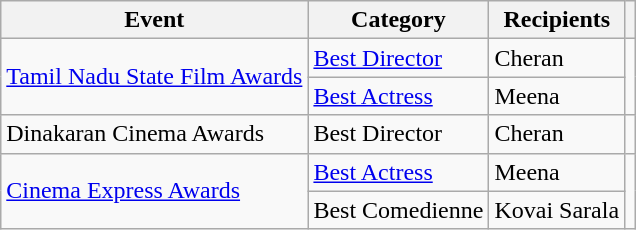<table class="wikitable">
<tr>
<th>Event</th>
<th>Category</th>
<th>Recipients</th>
<th></th>
</tr>
<tr>
<td rowspan="2"><a href='#'>Tamil Nadu State Film Awards</a></td>
<td><a href='#'>Best Director</a></td>
<td>Cheran</td>
<td rowspan="2" style="text-align:center;"></td>
</tr>
<tr>
<td><a href='#'>Best Actress</a></td>
<td>Meena</td>
</tr>
<tr>
<td>Dinakaran Cinema Awards</td>
<td>Best Director</td>
<td>Cheran</td>
<td style="text-align:center;"></td>
</tr>
<tr>
<td rowspan="2"><a href='#'>Cinema Express Awards</a></td>
<td><a href='#'>Best Actress</a></td>
<td>Meena</td>
<td rowspan="2" style="text-align:center;"></td>
</tr>
<tr>
<td>Best Comedienne</td>
<td>Kovai Sarala</td>
</tr>
</table>
